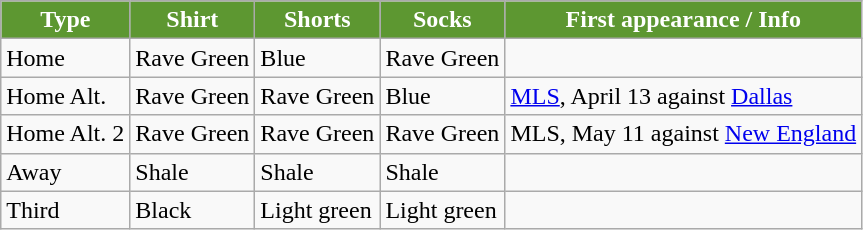<table class="wikitable">
<tr>
<th style="background:#5d9731; color:white; text-align:center;">Type</th>
<th style="background:#5d9731; color:white; text-align:center;">Shirt</th>
<th style="background:#5d9731; color:white; text-align:center;">Shorts</th>
<th style="background:#5d9731; color:white; text-align:center;">Socks</th>
<th style="background:#5d9731; color:white; text-align:center;">First appearance / Info</th>
</tr>
<tr>
<td>Home</td>
<td>Rave Green</td>
<td>Blue</td>
<td>Rave Green</td>
<td></td>
</tr>
<tr>
<td>Home Alt.</td>
<td>Rave Green</td>
<td>Rave Green</td>
<td>Blue</td>
<td><a href='#'>MLS</a>, April 13 against <a href='#'>Dallas</a></td>
</tr>
<tr>
<td>Home Alt. 2</td>
<td>Rave Green</td>
<td>Rave Green</td>
<td>Rave Green</td>
<td>MLS, May 11 against <a href='#'>New England</a></td>
</tr>
<tr>
<td>Away</td>
<td>Shale</td>
<td>Shale</td>
<td>Shale</td>
<td></td>
</tr>
<tr>
<td>Third</td>
<td>Black</td>
<td>Light green</td>
<td>Light green</td>
<td></td>
</tr>
</table>
